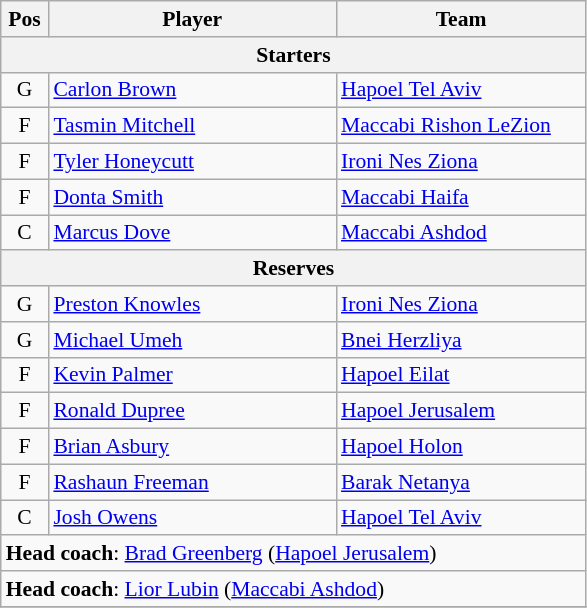<table class="wikitable" style="text-align:center; font-size:90%">
<tr>
<th scope="col" style="width:25px;">Pos</th>
<th scope="col" style="width:185px;">Player</th>
<th scope="col" style="width:160px;">Team</th>
</tr>
<tr>
<th scope="col" colspan="5">Starters</th>
</tr>
<tr>
<td>G</td>
<td style="text-align:left"> <a href='#'>Carlon Brown</a></td>
<td style="text-align:left"><a href='#'>Hapoel Tel Aviv</a></td>
</tr>
<tr>
<td>F</td>
<td style="text-align:left"> <a href='#'>Tasmin Mitchell</a></td>
<td style="text-align:left"><a href='#'>Maccabi Rishon LeZion</a></td>
</tr>
<tr>
<td>F</td>
<td style="text-align:left"> <a href='#'>Tyler Honeycutt</a></td>
<td style="text-align:left"><a href='#'>Ironi Nes Ziona</a></td>
</tr>
<tr>
<td>F</td>
<td style="text-align:left"> <a href='#'>Donta Smith</a></td>
<td style="text-align:left"><a href='#'>Maccabi Haifa</a></td>
</tr>
<tr>
<td>C</td>
<td style="text-align:left"> <a href='#'>Marcus Dove</a></td>
<td style="text-align:left"><a href='#'>Maccabi Ashdod</a></td>
</tr>
<tr>
<th scope="col" colspan="5">Reserves</th>
</tr>
<tr>
<td>G</td>
<td style="text-align:left"> <a href='#'>Preston Knowles</a></td>
<td style="text-align:left"><a href='#'>Ironi Nes Ziona</a></td>
</tr>
<tr>
<td>G</td>
<td style="text-align:left"> <a href='#'>Michael Umeh</a></td>
<td style="text-align:left"><a href='#'>Bnei Herzliya</a></td>
</tr>
<tr>
<td>F</td>
<td style="text-align:left"> <a href='#'>Kevin Palmer</a></td>
<td style="text-align:left"><a href='#'>Hapoel Eilat</a></td>
</tr>
<tr>
<td>F</td>
<td style="text-align:left"> <a href='#'>Ronald Dupree</a></td>
<td style="text-align:left"><a href='#'>Hapoel Jerusalem</a></td>
</tr>
<tr>
<td>F</td>
<td style="text-align:left"> <a href='#'>Brian Asbury</a></td>
<td style="text-align:left"><a href='#'>Hapoel Holon</a></td>
</tr>
<tr>
<td>F</td>
<td style="text-align:left"> <a href='#'>Rashaun Freeman</a></td>
<td style="text-align:left"><a href='#'>Barak Netanya</a></td>
</tr>
<tr>
<td>C</td>
<td style="text-align:left"> <a href='#'>Josh Owens</a></td>
<td style="text-align:left"><a href='#'>Hapoel Tel Aviv</a></td>
</tr>
<tr>
<td style="text-align:left" colspan="5"><strong>Head coach</strong>:  <a href='#'>Brad Greenberg</a> (<a href='#'>Hapoel Jerusalem</a>)</td>
</tr>
<tr>
<td style="text-align:left" colspan="5"><strong>Head coach</strong>:  <a href='#'>Lior Lubin</a> (<a href='#'>Maccabi Ashdod</a>)</td>
</tr>
<tr>
</tr>
</table>
